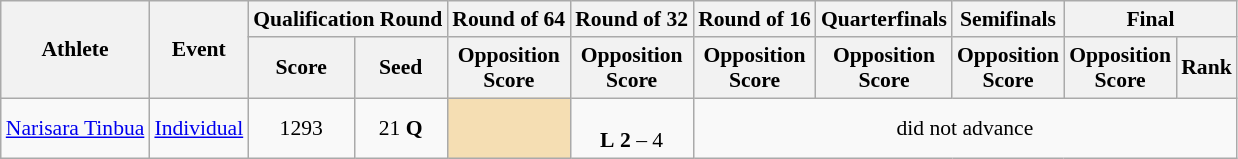<table class="wikitable" style="font-size:90%; text-align:center">
<tr>
<th rowspan="2">Athlete</th>
<th rowspan="2">Event</th>
<th colspan="2">Qualification Round</th>
<th>Round of 64</th>
<th>Round of 32</th>
<th>Round of 16</th>
<th>Quarterfinals</th>
<th>Semifinals</th>
<th colspan="2">Final</th>
</tr>
<tr>
<th>Score</th>
<th>Seed</th>
<th>Opposition<br>Score</th>
<th>Opposition<br>Score</th>
<th>Opposition<br>Score</th>
<th>Opposition<br>Score</th>
<th>Opposition<br>Score</th>
<th>Opposition<br>Score</th>
<th>Rank</th>
</tr>
<tr>
<td align=left><a href='#'>Narisara Tinbua</a></td>
<td align=center><a href='#'>Individual</a></td>
<td>1293</td>
<td>21 <strong>Q</strong></td>
<td bgcolor=wheat></td>
<td><br><strong>L</strong> <strong>2</strong> – 4</td>
<td colspan=5>did not advance</td>
</tr>
</table>
